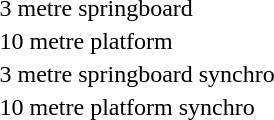<table>
<tr>
<td>3 metre springboard</td>
<td></td>
<td></td>
<td></td>
</tr>
<tr>
<td>10 metre platform</td>
<td></td>
<td></td>
<td></td>
</tr>
<tr>
<td>3 metre springboard synchro</td>
<td></td>
<td></td>
<td></td>
</tr>
<tr>
<td>10 metre platform synchro</td>
<td></td>
<td></td>
<td></td>
</tr>
</table>
